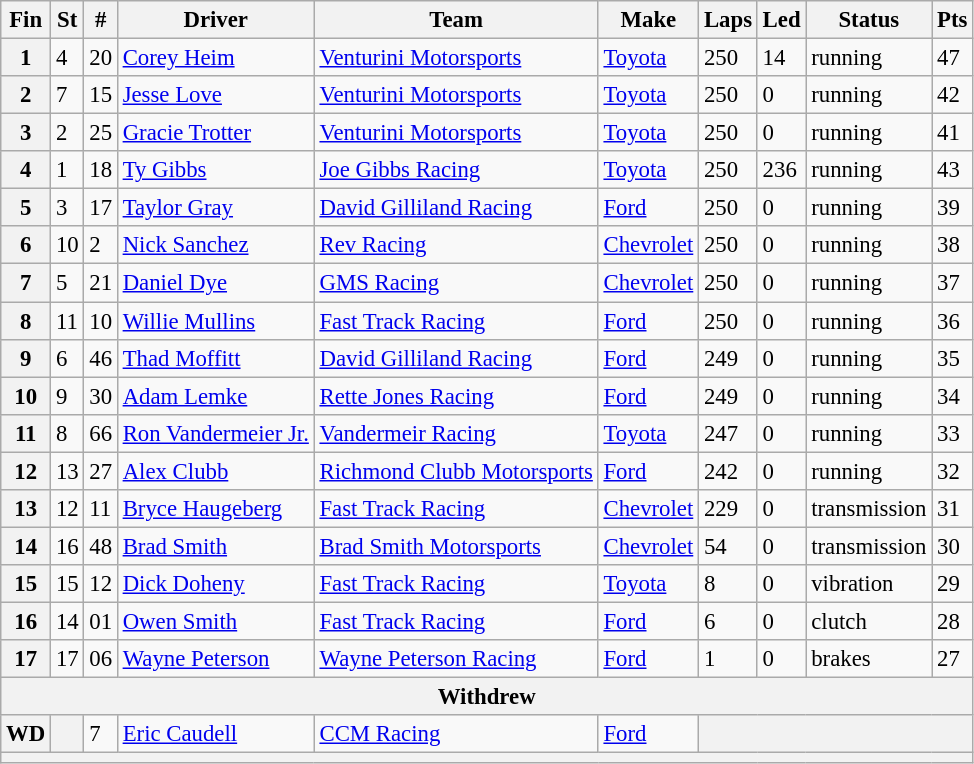<table class="wikitable" style="font-size:95%">
<tr>
<th>Fin</th>
<th>St</th>
<th>#</th>
<th>Driver</th>
<th>Team</th>
<th>Make</th>
<th>Laps</th>
<th>Led</th>
<th>Status</th>
<th>Pts</th>
</tr>
<tr>
<th>1</th>
<td>4</td>
<td>20</td>
<td><a href='#'>Corey Heim</a></td>
<td><a href='#'>Venturini Motorsports</a></td>
<td><a href='#'>Toyota</a></td>
<td>250</td>
<td>14</td>
<td>running</td>
<td>47</td>
</tr>
<tr>
<th>2</th>
<td>7</td>
<td>15</td>
<td><a href='#'>Jesse Love</a></td>
<td><a href='#'>Venturini Motorsports</a></td>
<td><a href='#'>Toyota</a></td>
<td>250</td>
<td>0</td>
<td>running</td>
<td>42</td>
</tr>
<tr>
<th>3</th>
<td>2</td>
<td>25</td>
<td><a href='#'>Gracie Trotter</a></td>
<td><a href='#'>Venturini Motorsports</a></td>
<td><a href='#'>Toyota</a></td>
<td>250</td>
<td>0</td>
<td>running</td>
<td>41</td>
</tr>
<tr>
<th>4</th>
<td>1</td>
<td>18</td>
<td><a href='#'>Ty Gibbs</a></td>
<td><a href='#'>Joe Gibbs Racing</a></td>
<td><a href='#'>Toyota</a></td>
<td>250</td>
<td>236</td>
<td>running</td>
<td>43</td>
</tr>
<tr>
<th>5</th>
<td>3</td>
<td>17</td>
<td><a href='#'>Taylor Gray</a></td>
<td><a href='#'>David Gilliland Racing</a></td>
<td><a href='#'>Ford</a></td>
<td>250</td>
<td>0</td>
<td>running</td>
<td>39</td>
</tr>
<tr>
<th>6</th>
<td>10</td>
<td>2</td>
<td><a href='#'>Nick Sanchez</a></td>
<td><a href='#'>Rev Racing</a></td>
<td><a href='#'>Chevrolet</a></td>
<td>250</td>
<td>0</td>
<td>running</td>
<td>38</td>
</tr>
<tr>
<th>7</th>
<td>5</td>
<td>21</td>
<td><a href='#'>Daniel Dye</a></td>
<td><a href='#'>GMS Racing</a></td>
<td><a href='#'>Chevrolet</a></td>
<td>250</td>
<td>0</td>
<td>running</td>
<td>37</td>
</tr>
<tr>
<th>8</th>
<td>11</td>
<td>10</td>
<td><a href='#'>Willie Mullins</a></td>
<td><a href='#'>Fast Track Racing</a></td>
<td><a href='#'>Ford</a></td>
<td>250</td>
<td>0</td>
<td>running</td>
<td>36</td>
</tr>
<tr>
<th>9</th>
<td>6</td>
<td>46</td>
<td><a href='#'>Thad Moffitt</a></td>
<td><a href='#'>David Gilliland Racing</a></td>
<td><a href='#'>Ford</a></td>
<td>249</td>
<td>0</td>
<td>running</td>
<td>35</td>
</tr>
<tr>
<th>10</th>
<td>9</td>
<td>30</td>
<td><a href='#'>Adam Lemke</a></td>
<td><a href='#'>Rette Jones Racing</a></td>
<td><a href='#'>Ford</a></td>
<td>249</td>
<td>0</td>
<td>running</td>
<td>34</td>
</tr>
<tr>
<th>11</th>
<td>8</td>
<td>66</td>
<td><a href='#'>Ron Vandermeier Jr.</a></td>
<td><a href='#'>Vandermeir Racing</a></td>
<td><a href='#'>Toyota</a></td>
<td>247</td>
<td>0</td>
<td>running</td>
<td>33</td>
</tr>
<tr>
<th>12</th>
<td>13</td>
<td>27</td>
<td><a href='#'>Alex Clubb</a></td>
<td><a href='#'>Richmond Clubb Motorsports</a></td>
<td><a href='#'>Ford</a></td>
<td>242</td>
<td>0</td>
<td>running</td>
<td>32</td>
</tr>
<tr>
<th>13</th>
<td>12</td>
<td>11</td>
<td><a href='#'>Bryce Haugeberg</a></td>
<td><a href='#'>Fast Track Racing</a></td>
<td><a href='#'>Chevrolet</a></td>
<td>229</td>
<td>0</td>
<td>transmission</td>
<td>31</td>
</tr>
<tr>
<th>14</th>
<td>16</td>
<td>48</td>
<td><a href='#'>Brad Smith</a></td>
<td><a href='#'>Brad Smith Motorsports</a></td>
<td><a href='#'>Chevrolet</a></td>
<td>54</td>
<td>0</td>
<td>transmission</td>
<td>30</td>
</tr>
<tr>
<th>15</th>
<td>15</td>
<td>12</td>
<td><a href='#'>Dick Doheny</a></td>
<td><a href='#'>Fast Track Racing</a></td>
<td><a href='#'>Toyota</a></td>
<td>8</td>
<td>0</td>
<td>vibration</td>
<td>29</td>
</tr>
<tr>
<th>16</th>
<td>14</td>
<td>01</td>
<td><a href='#'>Owen Smith</a></td>
<td><a href='#'>Fast Track Racing</a></td>
<td><a href='#'>Ford</a></td>
<td>6</td>
<td>0</td>
<td>clutch</td>
<td>28</td>
</tr>
<tr>
<th>17</th>
<td>17</td>
<td>06</td>
<td><a href='#'>Wayne Peterson</a></td>
<td><a href='#'>Wayne Peterson Racing</a></td>
<td><a href='#'>Ford</a></td>
<td>1</td>
<td>0</td>
<td>brakes</td>
<td>27</td>
</tr>
<tr>
<th colspan="10">Withdrew</th>
</tr>
<tr>
<th>WD</th>
<th></th>
<td>7</td>
<td><a href='#'>Eric Caudell</a></td>
<td><a href='#'>CCM Racing</a></td>
<td><a href='#'>Ford</a></td>
<th colspan="4"></th>
</tr>
<tr>
<th colspan="10"></th>
</tr>
</table>
